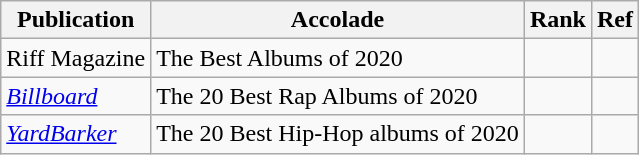<table class="wikitable sortable">
<tr>
<th>Publication</th>
<th>Accolade</th>
<th>Rank</th>
<th>Ref</th>
</tr>
<tr>
<td>Riff Magazine</td>
<td>The Best Albums of 2020</td>
<td></td>
<td></td>
</tr>
<tr>
<td><a href='#'><em>Billboard</em></a></td>
<td>The 20 Best Rap Albums of 2020</td>
<td></td>
<td></td>
</tr>
<tr>
<td><a href='#'><em>YardBarker</em></a></td>
<td>The 20 Best Hip-Hop albums of 2020</td>
<td></td>
<td></td>
</tr>
</table>
